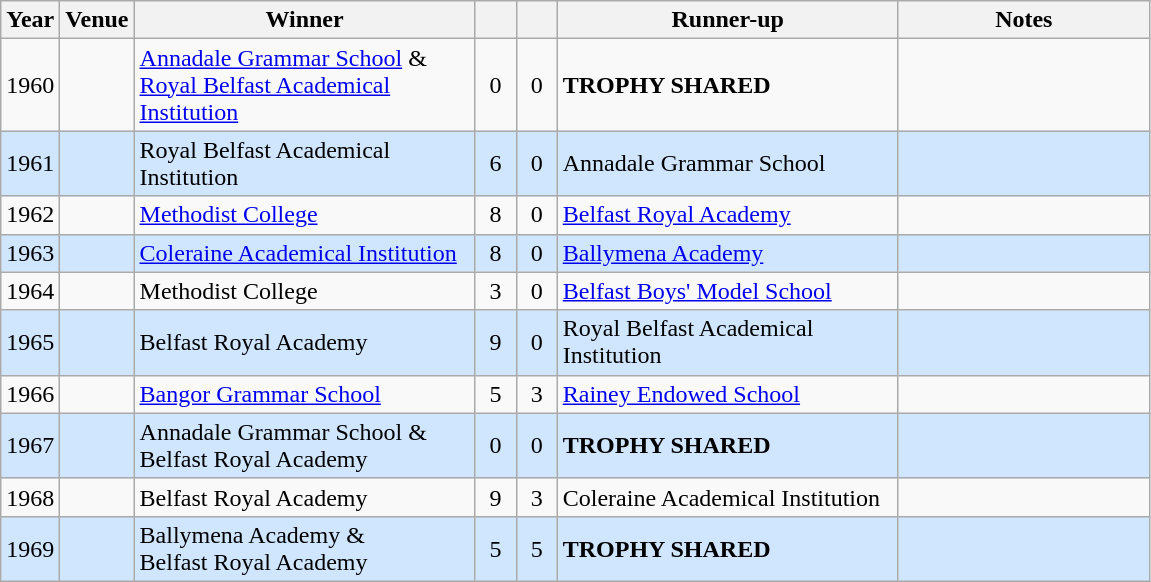<table class="wikitable">
<tr>
<th>Year</th>
<th>Venue</th>
<th>Winner</th>
<th></th>
<th></th>
<th>Runner-up</th>
<th>Notes</th>
</tr>
<tr>
<td align="center">1960</td>
<td></td>
<td width=220><a href='#'>Annadale Grammar School</a> &<br><a href='#'>Royal Belfast Academical Institution</a></td>
<td width=20 align="center">0</td>
<td width=20 align="center">0</td>
<td width=220><strong>TROPHY SHARED</strong></td>
<td width=160></td>
</tr>
<tr style="background: #D0E6FF;">
<td align="center">1961</td>
<td></td>
<td>Royal Belfast Academical Institution</td>
<td align="center">6</td>
<td align="center">0</td>
<td>Annadale Grammar School</td>
<td></td>
</tr>
<tr>
<td align="center">1962</td>
<td></td>
<td><a href='#'>Methodist College</a></td>
<td align="center">8</td>
<td align="center">0</td>
<td><a href='#'>Belfast Royal Academy</a></td>
<td></td>
</tr>
<tr style="background: #D0E6FF;">
<td align="center">1963</td>
<td></td>
<td><a href='#'>Coleraine Academical Institution</a></td>
<td align="center">8</td>
<td align="center">0</td>
<td><a href='#'>Ballymena Academy</a></td>
<td></td>
</tr>
<tr>
<td align="center">1964</td>
<td></td>
<td>Methodist College</td>
<td align="center">3</td>
<td align="center">0</td>
<td><a href='#'>Belfast Boys' Model School</a></td>
<td></td>
</tr>
<tr style="background: #D0E6FF;">
<td align="center">1965</td>
<td></td>
<td>Belfast Royal Academy</td>
<td align="center">9</td>
<td align="center">0</td>
<td>Royal Belfast Academical Institution</td>
<td></td>
</tr>
<tr>
<td align="center">1966</td>
<td></td>
<td><a href='#'>Bangor Grammar School</a></td>
<td align="center">5</td>
<td align="center">3</td>
<td><a href='#'>Rainey Endowed School</a></td>
<td></td>
</tr>
<tr style="background: #D0E6FF;">
<td align="center">1967</td>
<td></td>
<td>Annadale Grammar School &<br>Belfast Royal Academy</td>
<td align="center">0</td>
<td align="center">0</td>
<td><strong>TROPHY SHARED</strong></td>
<td></td>
</tr>
<tr>
<td align="center">1968</td>
<td></td>
<td>Belfast Royal Academy</td>
<td align="center">9</td>
<td align="center">3</td>
<td>Coleraine Academical Institution</td>
<td></td>
</tr>
<tr style="background: #D0E6FF;">
<td align="center">1969</td>
<td></td>
<td>Ballymena Academy &<br>Belfast Royal Academy</td>
<td align="center">5</td>
<td align="center">5</td>
<td><strong>TROPHY SHARED</strong></td>
<td></td>
</tr>
</table>
